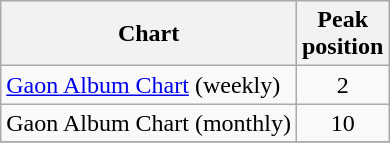<table class="wikitable sortable">
<tr>
<th>Chart</th>
<th>Peak<br>position</th>
</tr>
<tr>
<td><a href='#'>Gaon Album Chart</a> (weekly)</td>
<td align=center>2</td>
</tr>
<tr>
<td>Gaon Album Chart (monthly)</td>
<td align=center>10</td>
</tr>
<tr>
</tr>
</table>
